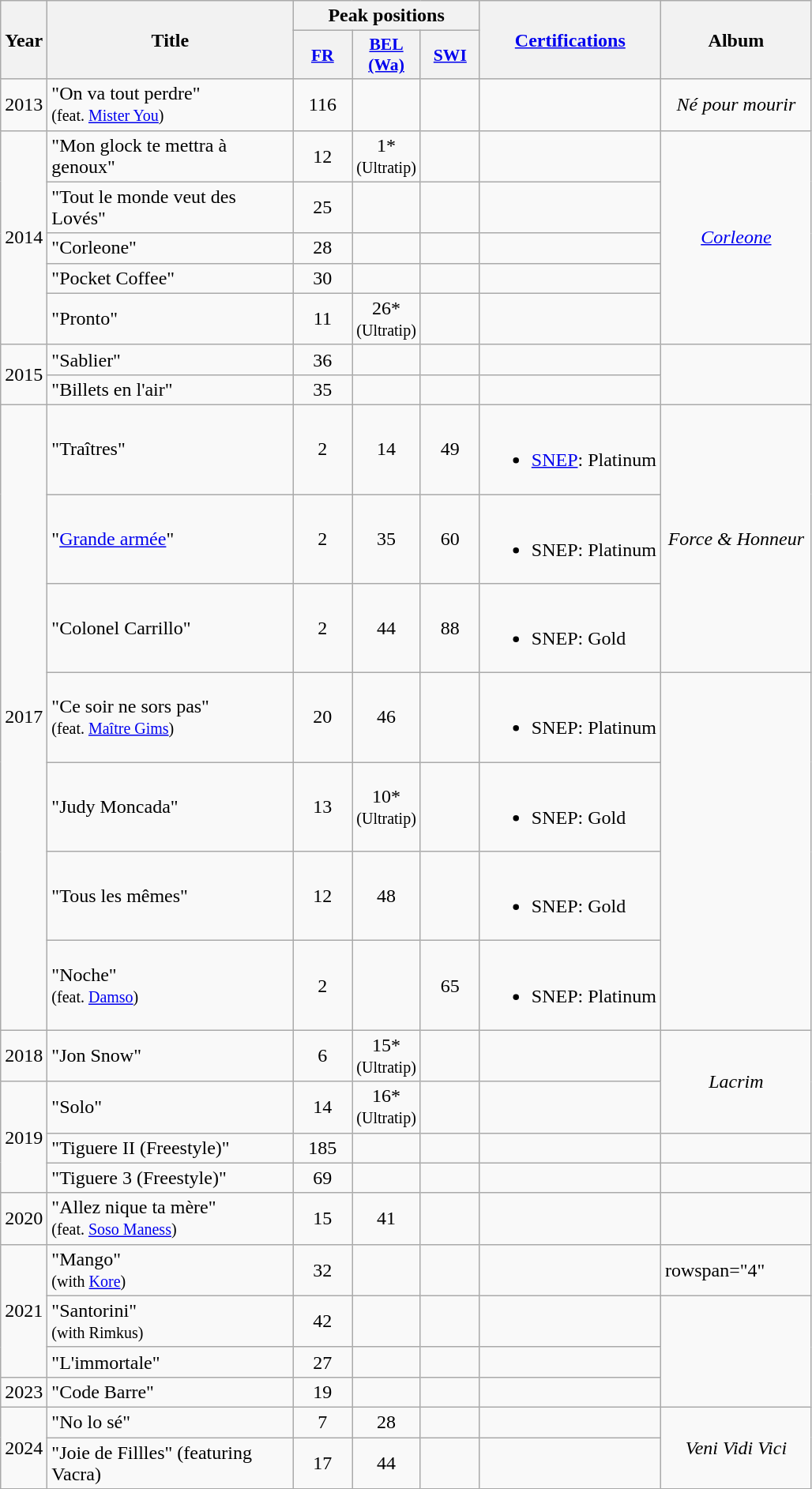<table class="wikitable">
<tr>
<th align="center" rowspan="2" width="10">Year</th>
<th align="center" rowspan="2" width="200">Title</th>
<th align="center" colspan="3" width="30">Peak positions</th>
<th scope="col" rowspan="2"><a href='#'>Certifications</a></th>
<th align="center" rowspan="2" width="120">Album</th>
</tr>
<tr>
<th scope="col" style="width:3em;font-size:90%;"><a href='#'>FR</a><br></th>
<th scope="col" style="width:3em;font-size:90%;"><a href='#'>BEL <br>(Wa)</a><br></th>
<th scope="col" style="width:3em;font-size:90%;"><a href='#'>SWI</a><br></th>
</tr>
<tr>
<td align="center">2013</td>
<td>"On va tout perdre" <br><small>(feat. <a href='#'>Mister You</a>)</small></td>
<td align="center">116</td>
<td align="center"></td>
<td align="center"></td>
<td></td>
<td align="center"><em>Né pour mourir</em></td>
</tr>
<tr>
<td align="center" rowspan="5">2014</td>
<td>"Mon glock te mettra à genoux"</td>
<td align="center">12</td>
<td align="center">1* <small><br>(Ultratip)</small></td>
<td align="center"></td>
<td></td>
<td align="center" rowspan=5><em><a href='#'>Corleone</a></em></td>
</tr>
<tr>
<td>"Tout le monde veut des Lovés"</td>
<td align="center">25</td>
<td align="center"></td>
<td align="center"></td>
<td></td>
</tr>
<tr>
<td>"Corleone"</td>
<td align="center">28</td>
<td align="center"></td>
<td align="center"></td>
<td></td>
</tr>
<tr>
<td>"Pocket Coffee"</td>
<td align="center">30</td>
<td align="center"></td>
<td align="center"></td>
<td></td>
</tr>
<tr>
<td>"Pronto"</td>
<td align="center">11</td>
<td align="center">26*<br><small>(Ultratip)</small></td>
<td align="center"></td>
<td></td>
</tr>
<tr>
<td rowspan=2>2015</td>
<td>"Sablier"</td>
<td align="center">36</td>
<td align="center"></td>
<td align="center"></td>
<td></td>
<td rowspan="2"></td>
</tr>
<tr>
<td>"Billets en l'air"</td>
<td align="center">35</td>
<td align="center"></td>
<td align="center"></td>
<td></td>
</tr>
<tr>
<td rowspan=7>2017</td>
<td>"Traîtres"</td>
<td align="center">2</td>
<td align="center">14</td>
<td align="center">49</td>
<td><br><ul><li><a href='#'>SNEP</a>: Platinum</li></ul></td>
<td align="center" rowspan="3"><em>Force & Honneur</em></td>
</tr>
<tr>
<td>"<a href='#'>Grande armée</a>"</td>
<td align="center">2</td>
<td align="center">35</td>
<td align="center">60</td>
<td><br><ul><li>SNEP: Platinum</li></ul></td>
</tr>
<tr>
<td>"Colonel Carrillo"</td>
<td align="center">2</td>
<td align="center">44</td>
<td align="center">88</td>
<td><br><ul><li>SNEP: Gold</li></ul></td>
</tr>
<tr>
<td>"Ce soir ne sors pas"<br><small>(feat. <a href='#'>Maître Gims</a>)</small></td>
<td align="center">20</td>
<td align="center">46</td>
<td align="center"></td>
<td><br><ul><li>SNEP: Platinum</li></ul></td>
<td align="center" rowspan="4"></td>
</tr>
<tr>
<td>"Judy Moncada"</td>
<td align="center">13</td>
<td align="center">10*<br><small>(Ultratip)</small></td>
<td align="center"></td>
<td><br><ul><li>SNEP: Gold</li></ul></td>
</tr>
<tr>
<td>"Tous les mêmes"</td>
<td align="center">12</td>
<td align="center">48</td>
<td align="center"></td>
<td><br><ul><li>SNEP: Gold</li></ul></td>
</tr>
<tr>
<td>"Noche"<br><small>(feat. <a href='#'>Damso</a>)</small></td>
<td align="center">2</td>
<td align="center"></td>
<td align="center">65</td>
<td><br><ul><li>SNEP: Platinum</li></ul></td>
</tr>
<tr>
<td>2018</td>
<td>"Jon Snow"</td>
<td align="center">6</td>
<td align="center">15*<br><small>(Ultratip)</small></td>
<td align="center"></td>
<td></td>
<td align="center" rowspan=2><em>Lacrim</em></td>
</tr>
<tr>
<td rowspan=3>2019</td>
<td>"Solo"</td>
<td align="center">14</td>
<td align="center">16*<br><small>(Ultratip)</small></td>
<td align="center"></td>
<td></td>
</tr>
<tr>
<td>"Tiguere II (Freestyle)"</td>
<td align="center">185</td>
<td align="center"></td>
<td align="center"></td>
<td align="center"></td>
<td></td>
</tr>
<tr>
<td>"Tiguere 3 (Freestyle)"</td>
<td align="center">69<br></td>
<td align="center"></td>
<td align="center"></td>
<td align="center"></td>
<td></td>
</tr>
<tr>
<td>2020</td>
<td>"Allez nique ta mère"<br><small>(feat. <a href='#'>Soso Maness</a>)</small></td>
<td align="center">15</td>
<td align="center">41</td>
<td align="center"></td>
<td></td>
<td align="center"></td>
</tr>
<tr>
<td rowspan=3>2021</td>
<td>"Mango"<br><small>(with <a href='#'>Kore</a>)</small></td>
<td align="center">32</td>
<td align="center"></td>
<td align="center"></td>
<td></td>
<td>rowspan="4" </td>
</tr>
<tr>
<td>"Santorini"<br><small>(with Rimkus)</small></td>
<td align="center">42</td>
<td align="center"></td>
<td align="center"></td>
<td></td>
</tr>
<tr>
<td>"L'immortale"</td>
<td align="center">27</td>
<td align="center"></td>
<td align="center"></td>
<td></td>
</tr>
<tr>
<td>2023</td>
<td>"Code Barre"</td>
<td align="center">19</td>
<td align="center"></td>
<td align="center"></td>
<td></td>
</tr>
<tr>
<td rowspan=2>2024</td>
<td>"No lo sé"</td>
<td align="center">7</td>
<td align="center">28</td>
<td align="center"></td>
<td></td>
<td align="center" rowspan=2><em>Veni Vidi Vici</em></td>
</tr>
<tr>
<td>"Joie de Fillles" (featuring Vacra)</td>
<td align="center">17</td>
<td align="center">44</td>
<td align="center"></td>
<td></td>
</tr>
</table>
